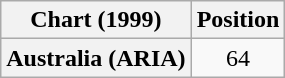<table class="wikitable plainrowheaders" style="text-align:center">
<tr>
<th scope="col">Chart (1999)</th>
<th scope="col">Position</th>
</tr>
<tr>
<th scope="row">Australia (ARIA)</th>
<td>64</td>
</tr>
</table>
